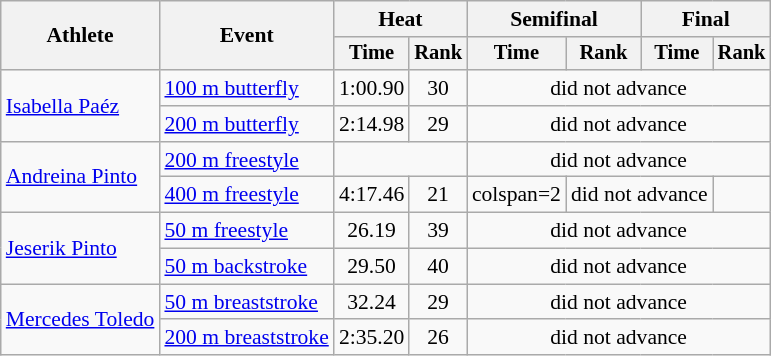<table class=wikitable style="font-size:90%">
<tr>
<th rowspan="2">Athlete</th>
<th rowspan="2">Event</th>
<th colspan="2">Heat</th>
<th colspan="2">Semifinal</th>
<th colspan="2">Final</th>
</tr>
<tr style="font-size:95%">
<th>Time</th>
<th>Rank</th>
<th>Time</th>
<th>Rank</th>
<th>Time</th>
<th>Rank</th>
</tr>
<tr align=center>
<td align=left rowspan=2><a href='#'>Isabella Paéz</a></td>
<td align=left><a href='#'>100 m butterfly</a></td>
<td>1:00.90</td>
<td>30</td>
<td colspan=4>did not advance</td>
</tr>
<tr align=center>
<td align=left><a href='#'>200 m butterfly</a></td>
<td>2:14.98</td>
<td>29</td>
<td colspan=4>did not advance</td>
</tr>
<tr align=center>
<td align=left rowspan=2><a href='#'>Andreina Pinto</a></td>
<td align=left><a href='#'>200 m freestyle</a></td>
<td colspan=2></td>
<td colspan=4>did not advance</td>
</tr>
<tr align=center>
<td align=left><a href='#'>400 m freestyle</a></td>
<td>4:17.46</td>
<td>21</td>
<td>colspan=2 </td>
<td colspan=2>did not advance</td>
</tr>
<tr align=center>
<td align=left rowspan=2><a href='#'>Jeserik Pinto</a></td>
<td align=left><a href='#'>50 m freestyle</a></td>
<td>26.19</td>
<td>39</td>
<td colspan=4>did not advance</td>
</tr>
<tr align=center>
<td align=left><a href='#'>50 m backstroke</a></td>
<td>29.50</td>
<td>40</td>
<td colspan=4>did not advance</td>
</tr>
<tr align=center>
<td align=left rowspan=2><a href='#'>Mercedes Toledo</a></td>
<td align=left><a href='#'>50 m breaststroke</a></td>
<td>32.24</td>
<td>29</td>
<td colspan=4>did not advance</td>
</tr>
<tr align=center>
<td align=left><a href='#'>200 m breaststroke</a></td>
<td>2:35.20</td>
<td>26</td>
<td colspan=4>did not advance</td>
</tr>
</table>
